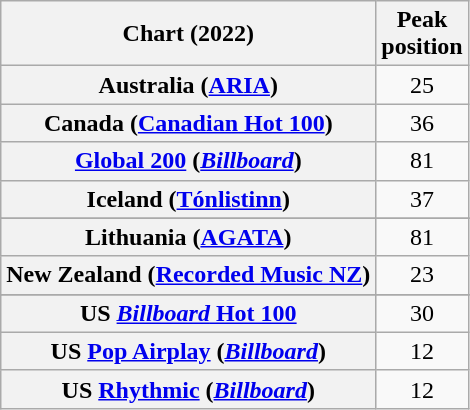<table class="wikitable sortable plainrowheaders" style="text-align:center">
<tr>
<th scope="col">Chart (2022)</th>
<th scope="col">Peak<br>position</th>
</tr>
<tr>
<th scope="row">Australia (<a href='#'>ARIA</a>)</th>
<td>25</td>
</tr>
<tr>
<th scope="row">Canada (<a href='#'>Canadian Hot 100</a>)</th>
<td>36</td>
</tr>
<tr>
<th scope="row"><a href='#'>Global 200</a> (<em><a href='#'>Billboard</a></em>)</th>
<td>81</td>
</tr>
<tr>
<th scope="row">Iceland (<a href='#'>Tónlistinn</a>)</th>
<td>37</td>
</tr>
<tr>
</tr>
<tr>
<th scope="row">Lithuania (<a href='#'>AGATA</a>)</th>
<td>81</td>
</tr>
<tr>
<th scope="row">New Zealand (<a href='#'>Recorded Music NZ</a>)</th>
<td>23</td>
</tr>
<tr>
</tr>
<tr>
<th scope="row">US <a href='#'><em>Billboard</em> Hot 100</a></th>
<td>30</td>
</tr>
<tr>
<th scope="row">US <a href='#'>Pop Airplay</a> (<em><a href='#'>Billboard</a></em>)</th>
<td>12</td>
</tr>
<tr>
<th scope="row">US <a href='#'>Rhythmic</a> (<em><a href='#'>Billboard</a></em>)</th>
<td>12</td>
</tr>
</table>
